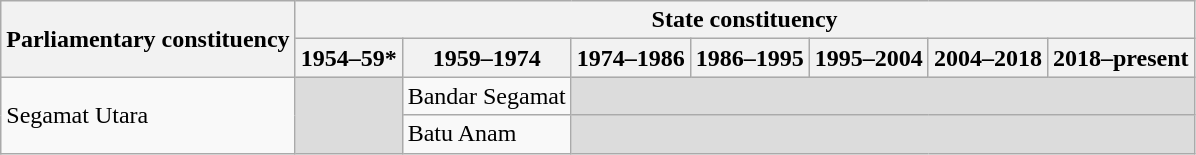<table class="wikitable">
<tr>
<th rowspan="2">Parliamentary constituency</th>
<th colspan="7">State constituency</th>
</tr>
<tr>
<th>1954–59*</th>
<th>1959–1974</th>
<th>1974–1986</th>
<th>1986–1995</th>
<th>1995–2004</th>
<th>2004–2018</th>
<th>2018–present</th>
</tr>
<tr>
<td rowspan="2">Segamat Utara</td>
<td rowspan="2" bgcolor="dcdcdc"></td>
<td>Bandar Segamat</td>
<td colspan="5" bgcolor="dcdcdc"></td>
</tr>
<tr>
<td>Batu Anam</td>
<td colspan="5" bgcolor="dcdcdc"></td>
</tr>
</table>
